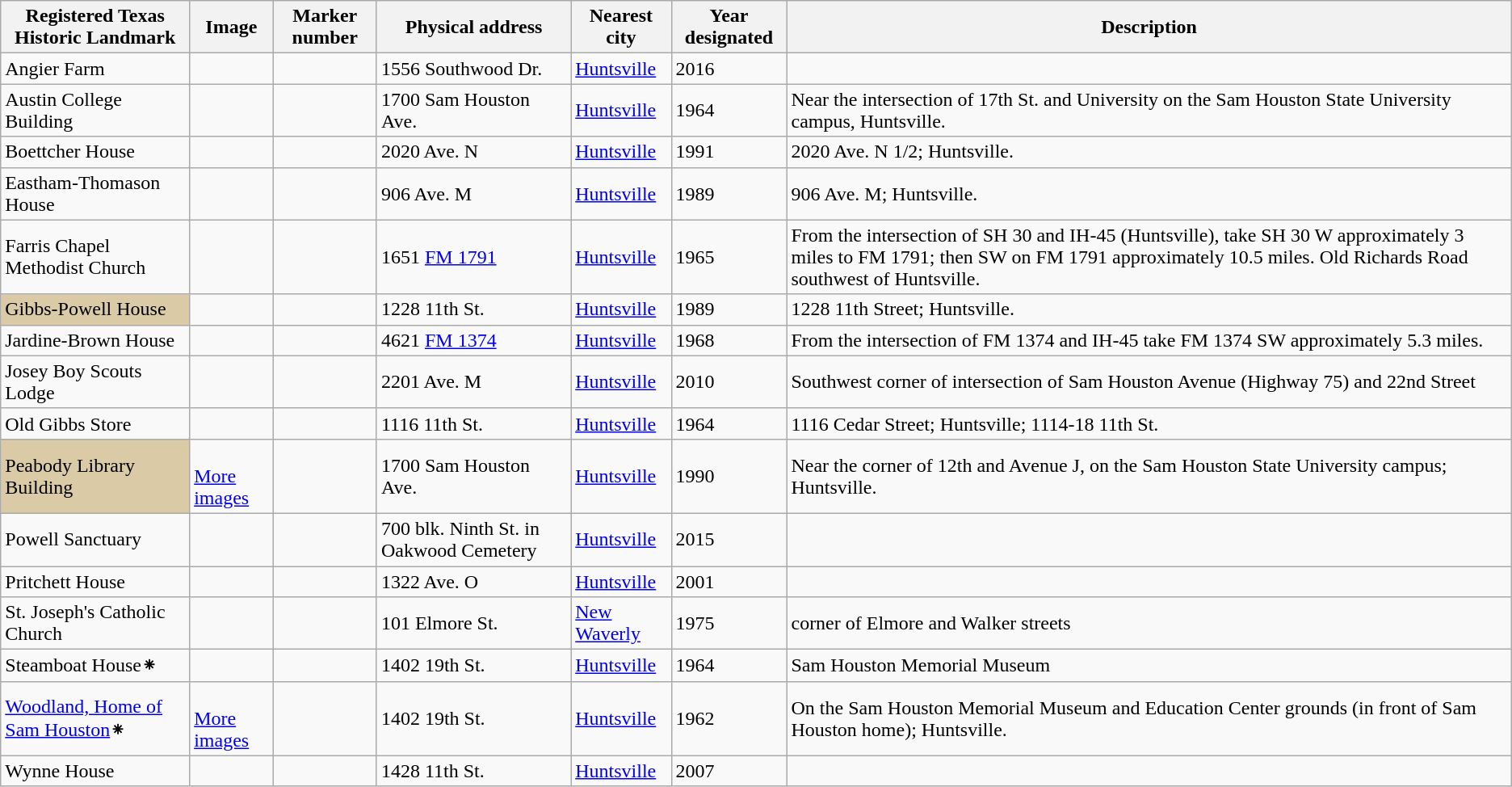<table class="wikitable sortable">
<tr>
<th>Registered Texas Historic Landmark</th>
<th>Image</th>
<th>Marker number</th>
<th>Physical address</th>
<th>Nearest city</th>
<th>Year designated</th>
<th>Description</th>
</tr>
<tr>
<td>Angier Farm</td>
<td></td>
<td></td>
<td>1556 Southwood Dr.<br></td>
<td><a href='#'>Huntsville</a></td>
<td>2016</td>
<td></td>
</tr>
<tr>
<td>Austin College Building</td>
<td></td>
<td></td>
<td>1700 Sam Houston Ave.<br></td>
<td><a href='#'>Huntsville</a></td>
<td>1964</td>
<td>Near the intersection of 17th St. and University on the Sam Houston State University campus, Huntsville.</td>
</tr>
<tr>
<td>Boettcher House</td>
<td></td>
<td></td>
<td>2020 Ave. N<br></td>
<td><a href='#'>Huntsville</a></td>
<td>1991</td>
<td>2020 Ave. N 1/2; Huntsville.</td>
</tr>
<tr>
<td>Eastham-Thomason House</td>
<td></td>
<td></td>
<td>906 Ave. M<br></td>
<td><a href='#'>Huntsville</a></td>
<td>1989</td>
<td>906 Ave. M; Huntsville.</td>
</tr>
<tr>
<td>Farris Chapel Methodist Church</td>
<td></td>
<td></td>
<td>1651 <a href='#'>FM 1791</a><br></td>
<td><a href='#'>Huntsville</a></td>
<td>1965</td>
<td>From the intersection of SH 30 and IH-45 (Huntsville), take SH 30 W approximately 3 miles to FM 1791; then SW on FM 1791 approximately 10.5 miles. Old Richards Road southwest of Huntsville.</td>
</tr>
<tr>
<td style="background: #DACAA5">Gibbs-Powell House</td>
<td></td>
<td></td>
<td>1228 11th St.<br></td>
<td><a href='#'>Huntsville</a></td>
<td>1989</td>
<td>1228 11th Street; Huntsville.</td>
</tr>
<tr>
<td>Jardine-Brown House</td>
<td></td>
<td></td>
<td>4621 <a href='#'>FM 1374</a><br></td>
<td><a href='#'>Huntsville</a></td>
<td>1968</td>
<td>From the intersection of FM 1374 and IH-45 take FM 1374 SW approximately 5.3 miles.</td>
</tr>
<tr>
<td>Josey Boy Scouts Lodge</td>
<td></td>
<td></td>
<td>2201 Ave. M<br></td>
<td><a href='#'>Huntsville</a></td>
<td>2010</td>
<td>Southwest corner of intersection of Sam Houston Avenue (Highway 75) and 22nd Street</td>
</tr>
<tr>
<td>Old Gibbs Store</td>
<td></td>
<td></td>
<td>1116 11th St.<br></td>
<td><a href='#'>Huntsville</a></td>
<td>1964</td>
<td>1116 Cedar Street; Huntsville; 1114-18 11th St.</td>
</tr>
<tr>
<td style="background: #DACAA5">Peabody Library Building</td>
<td><br> <a href='#'>More images</a></td>
<td></td>
<td>1700 Sam Houston Ave.<br></td>
<td><a href='#'>Huntsville</a></td>
<td>1990</td>
<td>Near the corner of 12th and Avenue J, on the Sam Houston State University campus; Huntsville.</td>
</tr>
<tr>
<td>Powell Sanctuary</td>
<td></td>
<td></td>
<td>700 blk. Ninth St. in Oakwood Cemetery<br></td>
<td><a href='#'>Huntsville</a></td>
<td>2015</td>
<td></td>
</tr>
<tr>
<td>Pritchett House</td>
<td></td>
<td></td>
<td>1322 Ave. O<br></td>
<td><a href='#'>Huntsville</a></td>
<td>2001</td>
<td></td>
</tr>
<tr>
<td>St. Joseph's Catholic Church</td>
<td></td>
<td></td>
<td>101 Elmore St.<br></td>
<td><a href='#'>New Waverly</a></td>
<td>1975</td>
<td>corner of Elmore and Walker streets</td>
</tr>
<tr>
<td>Steamboat House⁕</td>
<td></td>
<td></td>
<td>1402 19th St.<br></td>
<td><a href='#'>Huntsville</a></td>
<td>1964</td>
<td>Sam Houston Memorial Museum</td>
</tr>
<tr>
<td><a href='#'>Woodland, Home of Sam Houston</a>⁕</td>
<td><br> <a href='#'>More images</a></td>
<td></td>
<td>1402 19th St.<br></td>
<td><a href='#'>Huntsville</a></td>
<td>1962</td>
<td>On the Sam Houston Memorial Museum and Education Center grounds (in front of Sam Houston home); Huntsville.</td>
</tr>
<tr>
<td>Wynne House</td>
<td></td>
<td></td>
<td>1428 11th St.<br></td>
<td><a href='#'>Huntsville</a></td>
<td>2007</td>
<td></td>
</tr>
</table>
